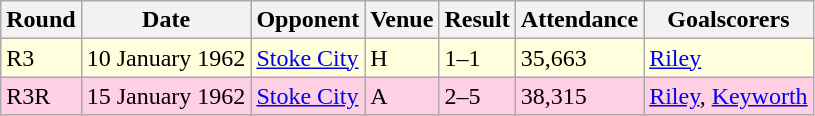<table class="wikitable">
<tr>
<th>Round</th>
<th>Date</th>
<th>Opponent</th>
<th>Venue</th>
<th>Result</th>
<th>Attendance</th>
<th>Goalscorers</th>
</tr>
<tr style="background:#ffffdd;">
<td>R3</td>
<td>10 January 1962</td>
<td><a href='#'>Stoke City</a></td>
<td>H</td>
<td>1–1</td>
<td>35,663</td>
<td><a href='#'>Riley</a></td>
</tr>
<tr style="background:#ffd0e3;">
<td>R3R</td>
<td>15 January 1962</td>
<td><a href='#'>Stoke City</a></td>
<td>A</td>
<td>2–5</td>
<td>38,315</td>
<td><a href='#'>Riley</a>, <a href='#'>Keyworth</a></td>
</tr>
</table>
